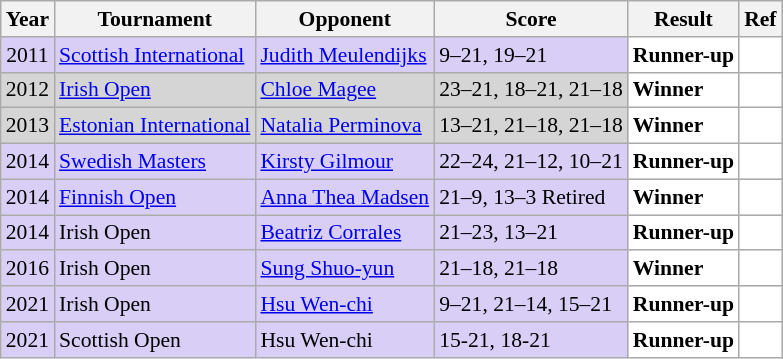<table class="sortable wikitable" style="font-size: 90%;">
<tr>
<th>Year</th>
<th>Tournament</th>
<th>Opponent</th>
<th>Score</th>
<th>Result</th>
<th>Ref</th>
</tr>
<tr style="background:#D8CEF6">
<td align="center">2011</td>
<td align="left"><a href='#'>Scottish International</a></td>
<td align="left"> <a href='#'>Judith Meulendijks</a></td>
<td align="left">9–21, 19–21</td>
<td style="text-align:left; background:white"> <strong>Runner-up</strong></td>
<td style="text-align:center; background:white"></td>
</tr>
<tr style="background:#D5D5D5">
<td align="center">2012</td>
<td align="left"><a href='#'>Irish Open</a></td>
<td align="left"> <a href='#'>Chloe Magee</a></td>
<td align="left">23–21, 18–21, 21–18</td>
<td style="text-align:left; background:white"> <strong>Winner</strong></td>
<td style="text-align:center; background:white"></td>
</tr>
<tr style="background:#D5D5D5">
<td align="center">2013</td>
<td align="left"><a href='#'>Estonian International</a></td>
<td align="left"> <a href='#'>Natalia Perminova</a></td>
<td align="left">13–21, 21–18, 21–18</td>
<td style="text-align:left; background:white"> <strong>Winner</strong></td>
<td style="text-align:center; background:white"></td>
</tr>
<tr style="background:#D8CEF6">
<td align="center">2014</td>
<td align="left"><a href='#'>Swedish Masters</a></td>
<td align="left"> <a href='#'>Kirsty Gilmour</a></td>
<td align="left">22–24, 21–12, 10–21</td>
<td style="text-align:left; background:white"> <strong>Runner-up</strong></td>
<td style="text-align:center; background:white"></td>
</tr>
<tr style="background:#D8CEF6">
<td align="center">2014</td>
<td align="left"><a href='#'>Finnish Open</a></td>
<td align="left"> <a href='#'>Anna Thea Madsen</a></td>
<td align="left">21–9, 13–3 Retired</td>
<td style="text-align:left; background:white"> <strong>Winner</strong></td>
<td style="text-align:center; background:white"></td>
</tr>
<tr style="background:#D8CEF6">
<td align="center">2014</td>
<td align="left">Irish Open</td>
<td align="left"> <a href='#'>Beatriz Corrales</a></td>
<td align="left">21–23, 13–21</td>
<td style="text-align:left; background:white"> <strong>Runner-up</strong></td>
<td style="text-align:center; background:white"></td>
</tr>
<tr style="background:#D8CEF6">
<td align="center">2016</td>
<td align="left">Irish Open</td>
<td align="left"> <a href='#'>Sung Shuo-yun</a></td>
<td align="left">21–18, 21–18</td>
<td style="text-align:left; background:white"> <strong>Winner</strong></td>
<td style="text-align:center; background:white"></td>
</tr>
<tr style="background:#D8CEF6">
<td align="center">2021</td>
<td align="left">Irish Open</td>
<td align="left"> <a href='#'>Hsu Wen-chi</a></td>
<td align="left">9–21, 21–14, 15–21</td>
<td style="text-align:left; background:white"> <strong>Runner-up</strong></td>
<td style="text-align:center; background:white"></td>
</tr>
<tr style="background:#D8CEF6">
<td align="center">2021</td>
<td align="left">Scottish Open</td>
<td align="left"> Hsu Wen-chi</td>
<td align="left">15-21, 18-21</td>
<td style="text-align:left; background:white"> <strong>Runner-up</strong></td>
<td style="text-align:center; background:white"></td>
</tr>
</table>
